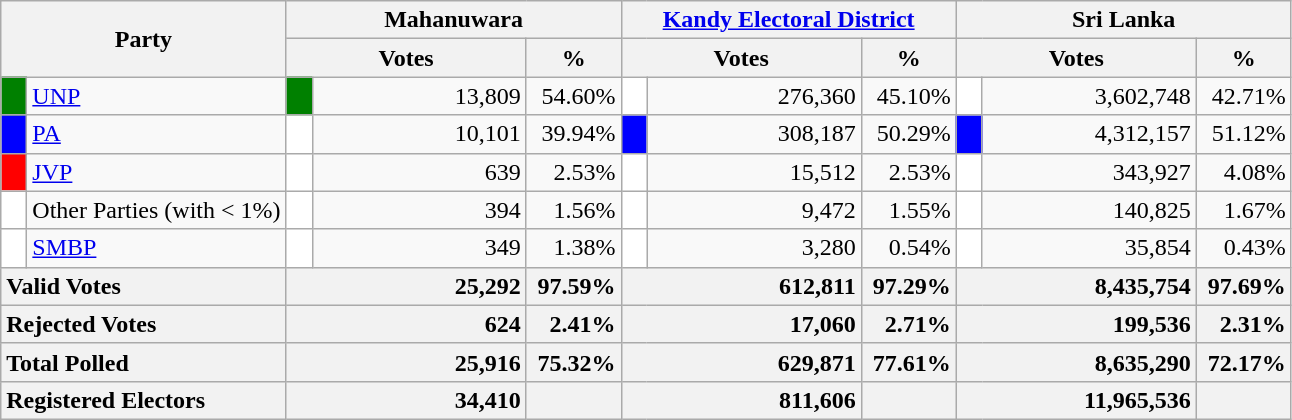<table class="wikitable">
<tr>
<th colspan="2" width="144px"rowspan="2">Party</th>
<th colspan="3" width="216px">Mahanuwara</th>
<th colspan="3" width="216px"><a href='#'>Kandy Electoral District</a></th>
<th colspan="3" width="216px">Sri Lanka</th>
</tr>
<tr>
<th colspan="2" width="144px">Votes</th>
<th>%</th>
<th colspan="2" width="144px">Votes</th>
<th>%</th>
<th colspan="2" width="144px">Votes</th>
<th>%</th>
</tr>
<tr>
<td style="background-color:green;" width="10px"></td>
<td style="text-align:left;"><a href='#'>UNP</a></td>
<td style="background-color:green;" width="10px"></td>
<td style="text-align:right;">13,809</td>
<td style="text-align:right;">54.60%</td>
<td style="background-color:white;" width="10px"></td>
<td style="text-align:right;">276,360</td>
<td style="text-align:right;">45.10%</td>
<td style="background-color:white;" width="10px"></td>
<td style="text-align:right;">3,602,748</td>
<td style="text-align:right;">42.71%</td>
</tr>
<tr>
<td style="background-color:blue;" width="10px"></td>
<td style="text-align:left;"><a href='#'>PA</a></td>
<td style="background-color:white;" width="10px"></td>
<td style="text-align:right;">10,101</td>
<td style="text-align:right;">39.94%</td>
<td style="background-color:blue;" width="10px"></td>
<td style="text-align:right;">308,187</td>
<td style="text-align:right;">50.29%</td>
<td style="background-color:blue;" width="10px"></td>
<td style="text-align:right;">4,312,157</td>
<td style="text-align:right;">51.12%</td>
</tr>
<tr>
<td style="background-color:red;" width="10px"></td>
<td style="text-align:left;"><a href='#'>JVP</a></td>
<td style="background-color:white;" width="10px"></td>
<td style="text-align:right;">639</td>
<td style="text-align:right;">2.53%</td>
<td style="background-color:white;" width="10px"></td>
<td style="text-align:right;">15,512</td>
<td style="text-align:right;">2.53%</td>
<td style="background-color:white;" width="10px"></td>
<td style="text-align:right;">343,927</td>
<td style="text-align:right;">4.08%</td>
</tr>
<tr>
<td style="background-color:white;" width="10px"></td>
<td style="text-align:left;">Other Parties (with < 1%)</td>
<td style="background-color:white;" width="10px"></td>
<td style="text-align:right;">394</td>
<td style="text-align:right;">1.56%</td>
<td style="background-color:white;" width="10px"></td>
<td style="text-align:right;">9,472</td>
<td style="text-align:right;">1.55%</td>
<td style="background-color:white;" width="10px"></td>
<td style="text-align:right;">140,825</td>
<td style="text-align:right;">1.67%</td>
</tr>
<tr>
<td style="background-color:white;" width="10px"></td>
<td style="text-align:left;"><a href='#'>SMBP</a></td>
<td style="background-color:white;" width="10px"></td>
<td style="text-align:right;">349</td>
<td style="text-align:right;">1.38%</td>
<td style="background-color:white;" width="10px"></td>
<td style="text-align:right;">3,280</td>
<td style="text-align:right;">0.54%</td>
<td style="background-color:white;" width="10px"></td>
<td style="text-align:right;">35,854</td>
<td style="text-align:right;">0.43%</td>
</tr>
<tr>
<th colspan="2" width="144px"style="text-align:left;">Valid Votes</th>
<th style="text-align:right;"colspan="2" width="144px">25,292</th>
<th style="text-align:right;">97.59%</th>
<th style="text-align:right;"colspan="2" width="144px">612,811</th>
<th style="text-align:right;">97.29%</th>
<th style="text-align:right;"colspan="2" width="144px">8,435,754</th>
<th style="text-align:right;">97.69%</th>
</tr>
<tr>
<th colspan="2" width="144px"style="text-align:left;">Rejected Votes</th>
<th style="text-align:right;"colspan="2" width="144px">624</th>
<th style="text-align:right;">2.41%</th>
<th style="text-align:right;"colspan="2" width="144px">17,060</th>
<th style="text-align:right;">2.71%</th>
<th style="text-align:right;"colspan="2" width="144px">199,536</th>
<th style="text-align:right;">2.31%</th>
</tr>
<tr>
<th colspan="2" width="144px"style="text-align:left;">Total Polled</th>
<th style="text-align:right;"colspan="2" width="144px">25,916</th>
<th style="text-align:right;">75.32%</th>
<th style="text-align:right;"colspan="2" width="144px">629,871</th>
<th style="text-align:right;">77.61%</th>
<th style="text-align:right;"colspan="2" width="144px">8,635,290</th>
<th style="text-align:right;">72.17%</th>
</tr>
<tr>
<th colspan="2" width="144px"style="text-align:left;">Registered Electors</th>
<th style="text-align:right;"colspan="2" width="144px">34,410</th>
<th></th>
<th style="text-align:right;"colspan="2" width="144px">811,606</th>
<th></th>
<th style="text-align:right;"colspan="2" width="144px">11,965,536</th>
<th></th>
</tr>
</table>
